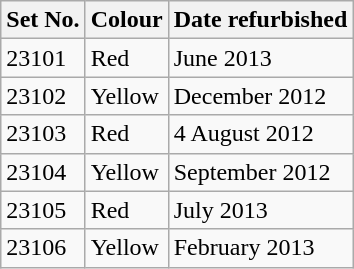<table class="wikitable">
<tr>
<th>Set No.</th>
<th>Colour</th>
<th>Date refurbished</th>
</tr>
<tr>
<td>23101</td>
<td> Red</td>
<td>June 2013</td>
</tr>
<tr>
<td>23102</td>
<td> Yellow</td>
<td>December 2012</td>
</tr>
<tr>
<td>23103</td>
<td> Red</td>
<td>4 August 2012</td>
</tr>
<tr>
<td>23104</td>
<td> Yellow</td>
<td>September 2012</td>
</tr>
<tr>
<td>23105</td>
<td> Red</td>
<td>July 2013</td>
</tr>
<tr>
<td>23106</td>
<td> Yellow</td>
<td>February 2013</td>
</tr>
</table>
